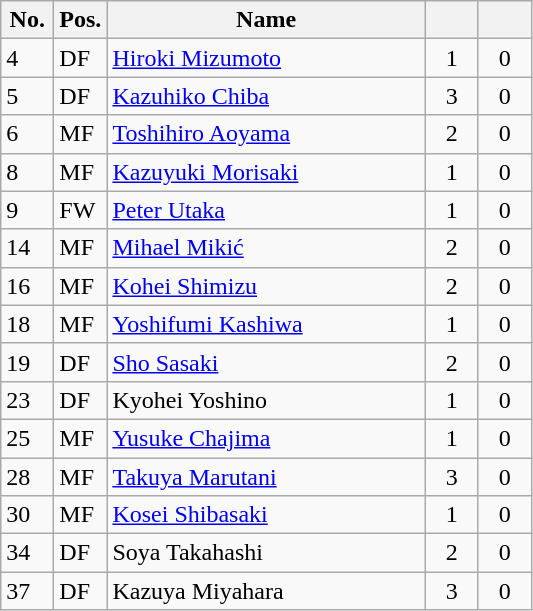<table class="wikitable" style="text-align:center">
<tr>
<th width=10%>No.</th>
<th width=10%>Pos.</th>
<th width=60%>Name</th>
<th width=10%></th>
<th width=10%></th>
</tr>
<tr>
<td align="left">4</td>
<td align="left">DF</td>
<td align="left"> <a href='#'>Hiroki Mizumoto</a></td>
<td>1</td>
<td>0</td>
</tr>
<tr>
<td align="left">5</td>
<td align="left">DF</td>
<td align="left"> <a href='#'>Kazuhiko Chiba</a></td>
<td>3</td>
<td>0</td>
</tr>
<tr>
<td align="left">6</td>
<td align="left">MF</td>
<td align="left"> <a href='#'>Toshihiro Aoyama</a></td>
<td>2</td>
<td>0</td>
</tr>
<tr>
<td align="left">8</td>
<td align="left">MF</td>
<td align="left"> <a href='#'>Kazuyuki Morisaki</a></td>
<td>1</td>
<td>0</td>
</tr>
<tr>
<td align="left">9</td>
<td align="left">FW</td>
<td align="left"> <a href='#'>Peter Utaka</a></td>
<td>1</td>
<td>0</td>
</tr>
<tr>
<td align="left">14</td>
<td align="left">MF</td>
<td align="left"> <a href='#'>Mihael Mikić</a></td>
<td>2</td>
<td>0</td>
</tr>
<tr>
<td align="left">16</td>
<td align="left">MF</td>
<td align="left"> <a href='#'>Kohei Shimizu</a></td>
<td>2</td>
<td>0</td>
</tr>
<tr>
<td align="left">18</td>
<td align="left">MF</td>
<td align="left"> <a href='#'>Yoshifumi Kashiwa</a></td>
<td>1</td>
<td>0</td>
</tr>
<tr>
<td align="left">19</td>
<td align="left">DF</td>
<td align="left"> <a href='#'>Sho Sasaki</a></td>
<td>2</td>
<td>0</td>
</tr>
<tr>
<td align="left">23</td>
<td align="left">DF</td>
<td align="left"> Kyohei Yoshino</td>
<td>1</td>
<td>0</td>
</tr>
<tr>
<td align="left">25</td>
<td align="left">MF</td>
<td align="left"> <a href='#'>Yusuke Chajima</a></td>
<td>1</td>
<td>0</td>
</tr>
<tr>
<td align="left">28</td>
<td align="left">MF</td>
<td align="left"> <a href='#'>Takuya Marutani</a></td>
<td>3</td>
<td>0</td>
</tr>
<tr>
<td align="left">30</td>
<td align="left">MF</td>
<td align="left"> <a href='#'>Kosei Shibasaki</a></td>
<td>1</td>
<td>0</td>
</tr>
<tr>
<td align="left">34</td>
<td align="left">DF</td>
<td align="left"> Soya Takahashi</td>
<td>2</td>
<td>0</td>
</tr>
<tr>
<td align="left">37</td>
<td align="left">DF</td>
<td align="left"> Kazuya Miyahara</td>
<td>3</td>
<td>0</td>
</tr>
</table>
